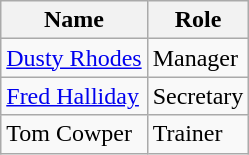<table class="wikitable">
<tr>
<th>Name</th>
<th>Role</th>
</tr>
<tr>
<td> <a href='#'>Dusty Rhodes</a></td>
<td>Manager</td>
</tr>
<tr>
<td> <a href='#'>Fred Halliday</a></td>
<td>Secretary</td>
</tr>
<tr>
<td> Tom Cowper</td>
<td>Trainer</td>
</tr>
</table>
